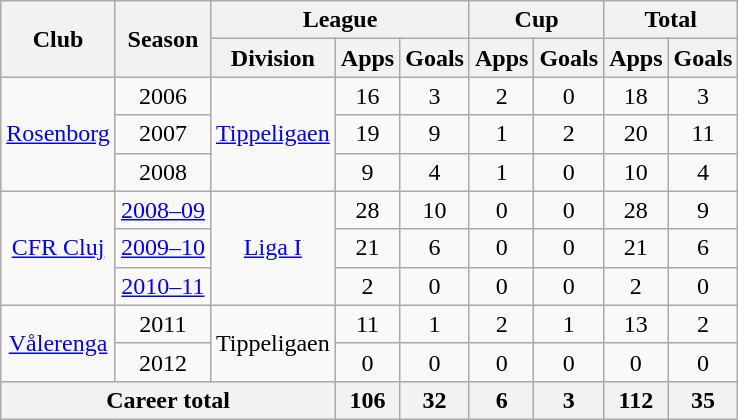<table class="wikitable" style="text-align:center">
<tr>
<th rowspan="2">Club</th>
<th rowspan="2">Season</th>
<th colspan="3">League</th>
<th colspan="2">Cup</th>
<th colspan="2">Total</th>
</tr>
<tr>
<th>Division</th>
<th>Apps</th>
<th>Goals</th>
<th>Apps</th>
<th>Goals</th>
<th>Apps</th>
<th>Goals</th>
</tr>
<tr>
<td rowspan="3"><a href='#'>Rosenborg</a></td>
<td>2006</td>
<td rowspan="3"><a href='#'>Tippeligaen</a></td>
<td>16</td>
<td>3</td>
<td>2</td>
<td>0</td>
<td>18</td>
<td>3</td>
</tr>
<tr>
<td>2007</td>
<td>19</td>
<td>9</td>
<td>1</td>
<td>2</td>
<td>20</td>
<td>11</td>
</tr>
<tr>
<td>2008</td>
<td>9</td>
<td>4</td>
<td>1</td>
<td>0</td>
<td>10</td>
<td>4</td>
</tr>
<tr>
<td rowspan="3"><a href='#'>CFR Cluj</a></td>
<td><a href='#'>2008–09</a></td>
<td rowspan="3"><a href='#'>Liga I</a></td>
<td>28</td>
<td>10</td>
<td>0</td>
<td>0</td>
<td>28</td>
<td>9</td>
</tr>
<tr>
<td><a href='#'>2009–10</a></td>
<td>21</td>
<td>6</td>
<td>0</td>
<td>0</td>
<td>21</td>
<td>6</td>
</tr>
<tr>
<td><a href='#'>2010–11</a></td>
<td>2</td>
<td>0</td>
<td>0</td>
<td>0</td>
<td>2</td>
<td>0</td>
</tr>
<tr>
<td rowspan="2"><a href='#'>Vålerenga</a></td>
<td>2011</td>
<td rowspan="2">Tippeligaen</td>
<td>11</td>
<td>1</td>
<td>2</td>
<td>1</td>
<td>13</td>
<td>2</td>
</tr>
<tr>
<td>2012</td>
<td>0</td>
<td>0</td>
<td>0</td>
<td>0</td>
<td>0</td>
<td>0</td>
</tr>
<tr>
<th colspan="3">Career total</th>
<th>106</th>
<th>32</th>
<th>6</th>
<th>3</th>
<th>112</th>
<th>35</th>
</tr>
</table>
